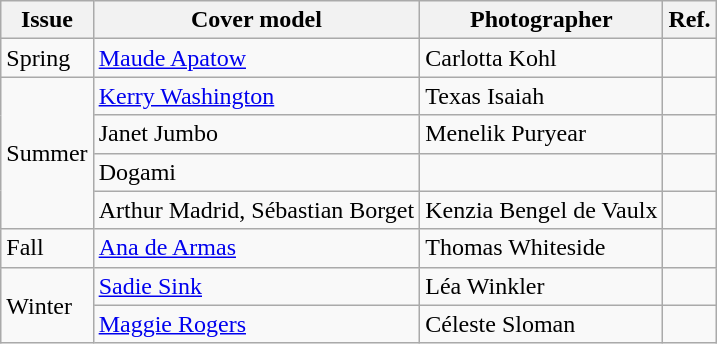<table class="wikitable">
<tr>
<th>Issue</th>
<th>Cover model</th>
<th>Photographer</th>
<th>Ref.</th>
</tr>
<tr>
<td>Spring</td>
<td><a href='#'>Maude Apatow</a></td>
<td>Carlotta Kohl</td>
<td></td>
</tr>
<tr>
<td rowspan="4">Summer</td>
<td><a href='#'>Kerry Washington</a></td>
<td>Texas Isaiah</td>
<td></td>
</tr>
<tr>
<td>Janet Jumbo</td>
<td>Menelik Puryear</td>
<td></td>
</tr>
<tr>
<td>Dogami</td>
<td></td>
<td></td>
</tr>
<tr>
<td>Arthur Madrid, Sébastian Borget</td>
<td>Kenzia Bengel de Vaulx</td>
<td></td>
</tr>
<tr>
<td>Fall</td>
<td><a href='#'>Ana de Armas</a></td>
<td>Thomas Whiteside</td>
<td></td>
</tr>
<tr>
<td rowspan="2">Winter</td>
<td><a href='#'>Sadie Sink</a></td>
<td>Léa Winkler</td>
<td></td>
</tr>
<tr>
<td><a href='#'>Maggie Rogers</a></td>
<td>Céleste Sloman</td>
<td></td>
</tr>
</table>
